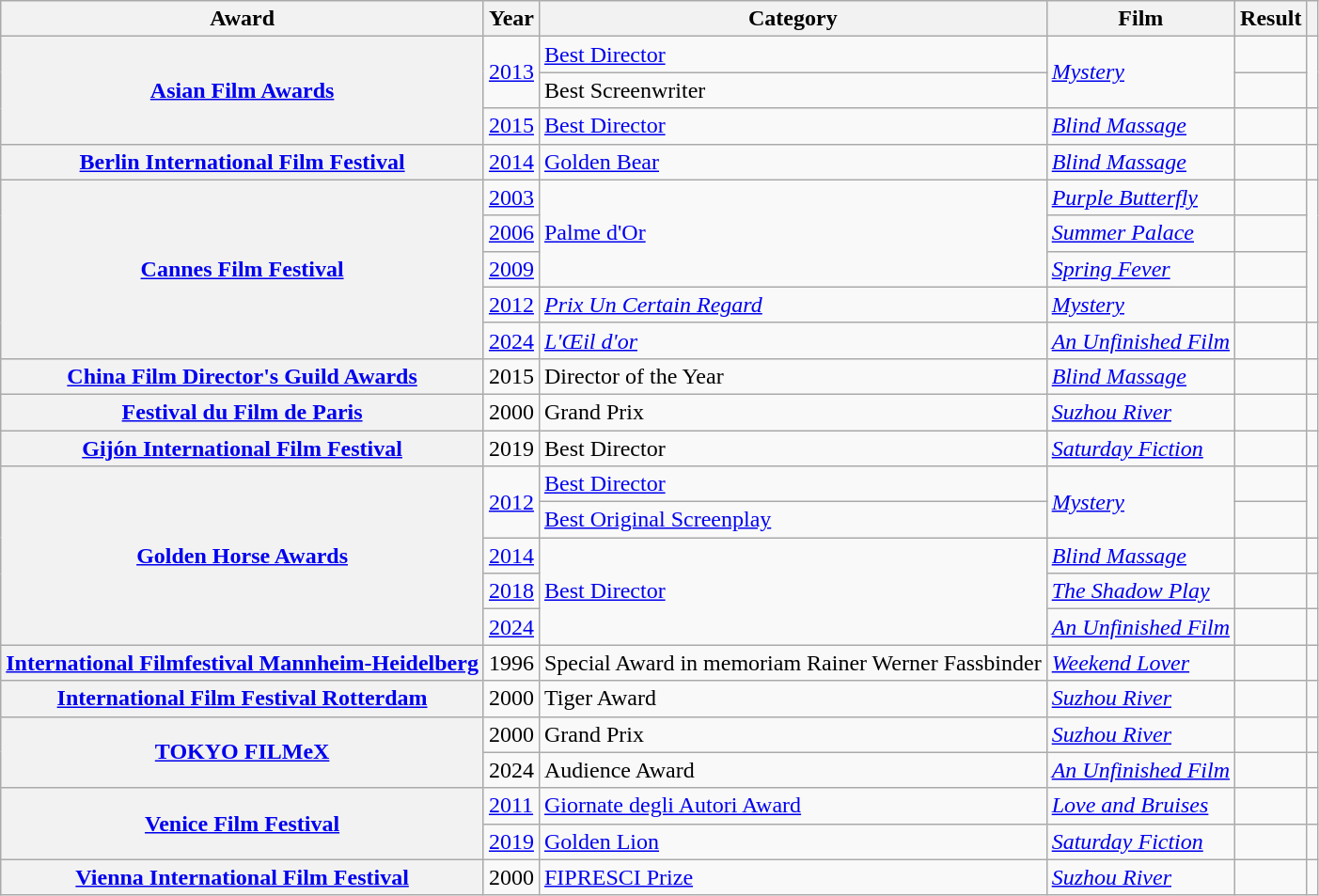<table class="wikitable sortable plainrowheaders">
<tr>
<th scope="col">Award</th>
<th scope="col">Year</th>
<th scope="col">Category</th>
<th scope="col">Film</th>
<th scope="col">Result</th>
<th scope="col" class="unsortable"></th>
</tr>
<tr>
<th rowspan="3" scope="row"><a href='#'>Asian Film Awards</a></th>
<td rowspan="2"><a href='#'>2013</a></td>
<td><a href='#'>Best Director</a></td>
<td rowspan="2"><em><a href='#'>Mystery</a></em></td>
<td></td>
<td rowspan="2"></td>
</tr>
<tr>
<td>Best Screenwriter</td>
<td></td>
</tr>
<tr>
<td><a href='#'>2015</a></td>
<td><a href='#'>Best Director</a></td>
<td><em><a href='#'>Blind Massage</a></em></td>
<td></td>
<td></td>
</tr>
<tr>
<th scope="row"><a href='#'>Berlin International Film Festival</a></th>
<td><a href='#'>2014</a></td>
<td><a href='#'>Golden Bear</a></td>
<td><em><a href='#'>Blind Massage</a></em></td>
<td></td>
<td></td>
</tr>
<tr>
<th rowspan="5" scope="row"><a href='#'>Cannes Film Festival</a></th>
<td><a href='#'>2003</a></td>
<td rowspan="3"><a href='#'>Palme d'Or</a></td>
<td><em><a href='#'>Purple Butterfly</a></em></td>
<td></td>
<td rowspan="4"></td>
</tr>
<tr>
<td><a href='#'>2006</a></td>
<td><em><a href='#'>Summer Palace</a></em></td>
<td></td>
</tr>
<tr>
<td><a href='#'>2009</a></td>
<td><em><a href='#'>Spring Fever</a></em></td>
<td></td>
</tr>
<tr>
<td><a href='#'>2012</a></td>
<td><em><a href='#'>Prix Un Certain Regard</a></em></td>
<td><em><a href='#'>Mystery</a></em></td>
<td></td>
</tr>
<tr>
<td><a href='#'>2024</a></td>
<td><em><a href='#'>L'Œil d'or</a></em></td>
<td><em><a href='#'>An Unfinished Film</a></em></td>
<td></td>
<td></td>
</tr>
<tr>
<th scope="row"><a href='#'>China Film Director's Guild Awards</a></th>
<td>2015</td>
<td>Director of the Year</td>
<td><em><a href='#'>Blind Massage</a></em></td>
<td></td>
<td></td>
</tr>
<tr>
<th scope="row"><a href='#'>Festival du Film de Paris</a></th>
<td>2000</td>
<td>Grand Prix</td>
<td><em><a href='#'>Suzhou River</a></em></td>
<td></td>
<td></td>
</tr>
<tr>
<th scope="row"><a href='#'>Gijón International Film Festival</a></th>
<td>2019</td>
<td>Best Director</td>
<td><em><a href='#'>Saturday Fiction</a></em></td>
<td></td>
<td></td>
</tr>
<tr>
<th rowspan="5" scope="row"><a href='#'>Golden Horse Awards</a></th>
<td rowspan="2"><a href='#'>2012</a></td>
<td><a href='#'>Best Director</a></td>
<td rowspan="2"><em><a href='#'>Mystery</a></em></td>
<td></td>
<td rowspan="2"></td>
</tr>
<tr>
<td><a href='#'>Best Original Screenplay</a></td>
<td></td>
</tr>
<tr>
<td><a href='#'>2014</a></td>
<td rowspan="3"><a href='#'>Best Director</a></td>
<td><em><a href='#'>Blind Massage</a></em></td>
<td></td>
<td></td>
</tr>
<tr>
<td><a href='#'>2018</a></td>
<td><em><a href='#'>The Shadow Play</a></em></td>
<td></td>
<td></td>
</tr>
<tr>
<td><a href='#'>2024</a></td>
<td><em><a href='#'>An Unfinished Film</a></em></td>
<td></td>
<td></td>
</tr>
<tr>
<th scope="row"><a href='#'>International Filmfestival Mannheim-Heidelberg</a></th>
<td>1996</td>
<td>Special Award in memoriam Rainer Werner Fassbinder</td>
<td><em><a href='#'>Weekend Lover</a></em></td>
<td></td>
<td></td>
</tr>
<tr>
<th scope="row"><a href='#'>International Film Festival Rotterdam</a></th>
<td>2000</td>
<td>Tiger Award</td>
<td><em><a href='#'>Suzhou River</a></em></td>
<td></td>
<td></td>
</tr>
<tr>
<th rowspan="2" scope="row"><a href='#'>TOKYO FILMeX</a></th>
<td>2000</td>
<td>Grand Prix</td>
<td><em><a href='#'>Suzhou River</a></em></td>
<td></td>
<td></td>
</tr>
<tr>
<td>2024</td>
<td>Audience Award</td>
<td><em><a href='#'>An Unfinished Film</a></em></td>
<td></td>
<td></td>
</tr>
<tr>
<th rowspan="2" scope="row"><a href='#'>Venice Film Festival</a></th>
<td><a href='#'>2011</a></td>
<td><a href='#'>Giornate degli Autori Award</a></td>
<td><em><a href='#'>Love and Bruises</a></em></td>
<td></td>
<td></td>
</tr>
<tr>
<td><a href='#'>2019</a></td>
<td><a href='#'>Golden Lion</a></td>
<td><em><a href='#'>Saturday Fiction</a></em></td>
<td></td>
<td></td>
</tr>
<tr>
<th scope="row"><a href='#'>Vienna International Film Festival</a></th>
<td>2000</td>
<td><a href='#'>FIPRESCI Prize</a></td>
<td><em><a href='#'>Suzhou River</a></em></td>
<td></td>
<td></td>
</tr>
</table>
